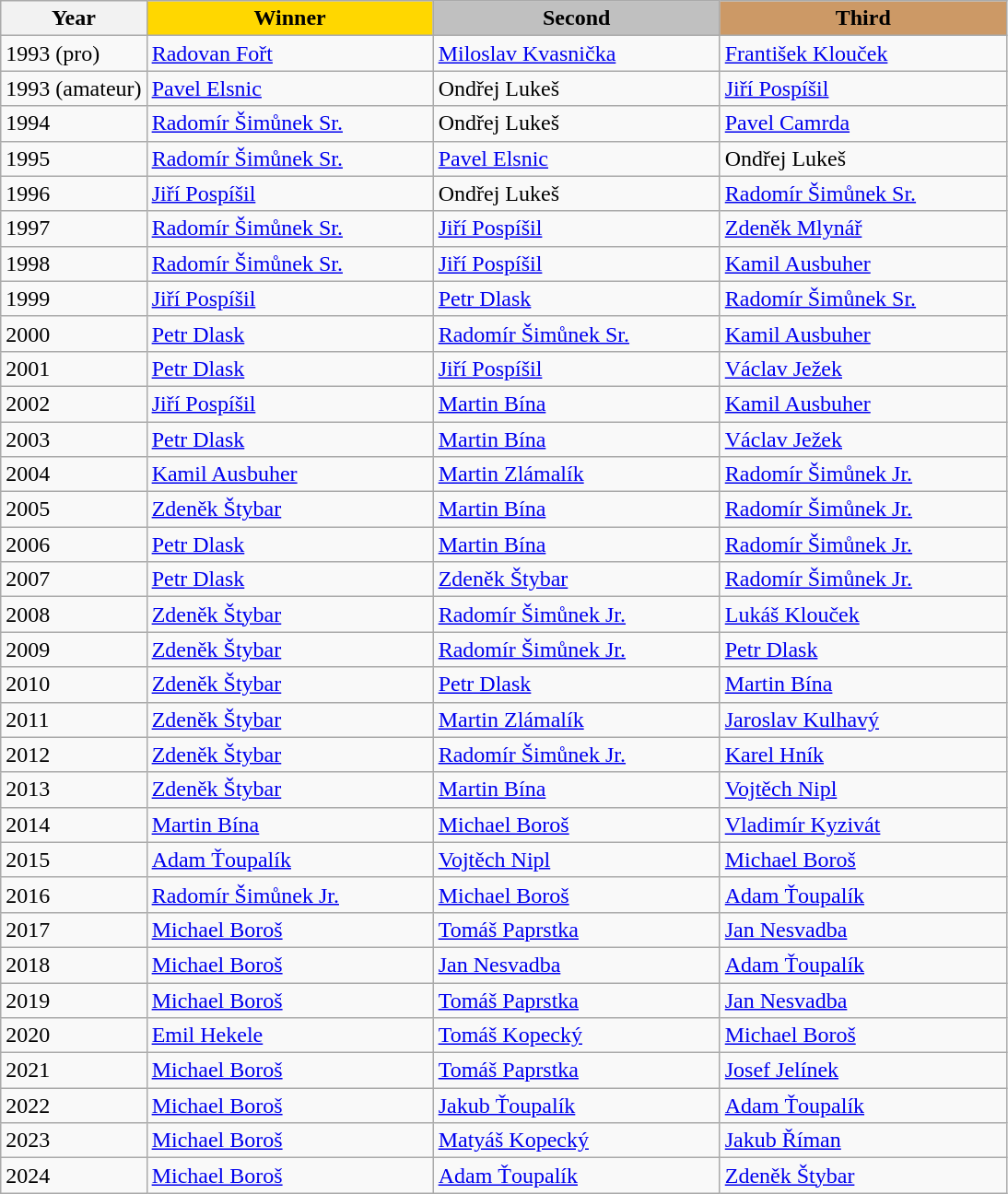<table class="wikitable sortable">
<tr>
<th>Year</th>
<th scope=col colspan=1 style="width:200px; background: gold;">Winner</th>
<th scope=col colspan=1 style="width:200px; background: silver;">Second</th>
<th scope=col colspan=1 style="width:200px; background: #cc9966;">Third</th>
</tr>
<tr>
<td>1993 (pro)</td>
<td><a href='#'>Radovan Fořt</a></td>
<td><a href='#'>Miloslav Kvasnička</a></td>
<td><a href='#'>František Klouček</a></td>
</tr>
<tr>
<td>1993 (amateur)</td>
<td><a href='#'>Pavel Elsnic</a></td>
<td>Ondřej Lukeš</td>
<td><a href='#'>Jiří Pospíšil</a></td>
</tr>
<tr>
<td>1994</td>
<td><a href='#'>Radomír Šimůnek Sr.</a></td>
<td>Ondřej Lukeš</td>
<td><a href='#'>Pavel Camrda</a></td>
</tr>
<tr>
<td>1995</td>
<td><a href='#'>Radomír Šimůnek Sr.</a></td>
<td><a href='#'>Pavel Elsnic</a></td>
<td>Ondřej Lukeš</td>
</tr>
<tr>
<td>1996</td>
<td><a href='#'>Jiří Pospíšil</a></td>
<td>Ondřej Lukeš</td>
<td><a href='#'>Radomír Šimůnek Sr.</a></td>
</tr>
<tr>
<td>1997</td>
<td><a href='#'>Radomír Šimůnek Sr.</a></td>
<td><a href='#'>Jiří Pospíšil</a></td>
<td><a href='#'>Zdeněk Mlynář</a></td>
</tr>
<tr>
<td>1998</td>
<td><a href='#'>Radomír Šimůnek Sr.</a></td>
<td><a href='#'>Jiří Pospíšil</a></td>
<td><a href='#'>Kamil Ausbuher</a></td>
</tr>
<tr>
<td>1999</td>
<td><a href='#'>Jiří Pospíšil</a></td>
<td><a href='#'>Petr Dlask</a></td>
<td><a href='#'>Radomír Šimůnek Sr.</a></td>
</tr>
<tr>
<td>2000</td>
<td><a href='#'>Petr Dlask</a></td>
<td><a href='#'>Radomír Šimůnek Sr.</a></td>
<td><a href='#'>Kamil Ausbuher</a></td>
</tr>
<tr>
<td>2001</td>
<td><a href='#'>Petr Dlask</a></td>
<td><a href='#'>Jiří Pospíšil</a></td>
<td><a href='#'>Václav Ježek</a></td>
</tr>
<tr>
<td>2002</td>
<td><a href='#'>Jiří Pospíšil</a></td>
<td><a href='#'>Martin Bína</a></td>
<td><a href='#'>Kamil Ausbuher</a></td>
</tr>
<tr>
<td>2003</td>
<td><a href='#'>Petr Dlask</a></td>
<td><a href='#'>Martin Bína</a></td>
<td><a href='#'>Václav Ježek</a></td>
</tr>
<tr>
<td>2004</td>
<td><a href='#'>Kamil Ausbuher</a></td>
<td><a href='#'>Martin Zlámalík</a></td>
<td><a href='#'>Radomír Šimůnek Jr.</a></td>
</tr>
<tr>
<td>2005</td>
<td><a href='#'>Zdeněk Štybar</a></td>
<td><a href='#'>Martin Bína</a></td>
<td><a href='#'>Radomír Šimůnek Jr.</a></td>
</tr>
<tr>
<td>2006</td>
<td><a href='#'>Petr Dlask</a></td>
<td><a href='#'>Martin Bína</a></td>
<td><a href='#'>Radomír Šimůnek Jr.</a></td>
</tr>
<tr>
<td>2007</td>
<td><a href='#'>Petr Dlask</a></td>
<td><a href='#'>Zdeněk Štybar</a></td>
<td><a href='#'>Radomír Šimůnek Jr.</a></td>
</tr>
<tr>
<td>2008</td>
<td><a href='#'>Zdeněk Štybar</a></td>
<td><a href='#'>Radomír Šimůnek Jr.</a></td>
<td><a href='#'>Lukáš Klouček</a></td>
</tr>
<tr>
<td>2009</td>
<td><a href='#'>Zdeněk Štybar</a></td>
<td><a href='#'>Radomír Šimůnek Jr.</a></td>
<td><a href='#'>Petr Dlask</a></td>
</tr>
<tr>
<td>2010</td>
<td><a href='#'>Zdeněk Štybar</a></td>
<td><a href='#'>Petr Dlask</a></td>
<td><a href='#'>Martin Bína</a></td>
</tr>
<tr>
<td>2011</td>
<td><a href='#'>Zdeněk Štybar</a></td>
<td><a href='#'>Martin Zlámalík</a></td>
<td><a href='#'>Jaroslav Kulhavý</a></td>
</tr>
<tr>
<td>2012</td>
<td><a href='#'>Zdeněk Štybar</a></td>
<td><a href='#'>Radomír Šimůnek Jr.</a></td>
<td><a href='#'>Karel Hník</a></td>
</tr>
<tr>
<td>2013</td>
<td><a href='#'>Zdeněk Štybar</a></td>
<td><a href='#'>Martin Bína</a></td>
<td><a href='#'>Vojtěch Nipl</a></td>
</tr>
<tr>
<td>2014</td>
<td><a href='#'>Martin Bína</a></td>
<td><a href='#'>Michael Boroš</a></td>
<td><a href='#'>Vladimír Kyzivát</a></td>
</tr>
<tr>
<td>2015</td>
<td><a href='#'>Adam Ťoupalík</a></td>
<td><a href='#'>Vojtěch Nipl</a></td>
<td><a href='#'>Michael Boroš</a></td>
</tr>
<tr>
<td>2016</td>
<td><a href='#'>Radomír Šimůnek Jr.</a></td>
<td><a href='#'>Michael Boroš</a></td>
<td><a href='#'>Adam Ťoupalík</a></td>
</tr>
<tr>
<td>2017</td>
<td><a href='#'>Michael Boroš</a></td>
<td><a href='#'>Tomáš Paprstka</a></td>
<td><a href='#'>Jan Nesvadba</a></td>
</tr>
<tr>
<td>2018</td>
<td><a href='#'>Michael Boroš</a></td>
<td><a href='#'>Jan Nesvadba</a></td>
<td><a href='#'>Adam Ťoupalík</a></td>
</tr>
<tr>
<td>2019</td>
<td><a href='#'>Michael Boroš</a></td>
<td><a href='#'>Tomáš Paprstka</a></td>
<td><a href='#'>Jan Nesvadba</a></td>
</tr>
<tr>
<td>2020</td>
<td><a href='#'>Emil Hekele</a></td>
<td><a href='#'>Tomáš Kopecký</a></td>
<td><a href='#'>Michael Boroš</a></td>
</tr>
<tr>
<td>2021</td>
<td><a href='#'>Michael Boroš</a></td>
<td><a href='#'>Tomáš Paprstka</a></td>
<td><a href='#'>Josef Jelínek</a></td>
</tr>
<tr>
<td>2022</td>
<td><a href='#'>Michael Boroš</a></td>
<td><a href='#'>Jakub Ťoupalík</a></td>
<td><a href='#'>Adam Ťoupalík</a></td>
</tr>
<tr>
<td>2023</td>
<td><a href='#'>Michael Boroš</a></td>
<td><a href='#'>Matyáš Kopecký</a></td>
<td><a href='#'>Jakub Říman</a></td>
</tr>
<tr>
<td>2024</td>
<td><a href='#'>Michael Boroš</a></td>
<td><a href='#'>Adam Ťoupalík</a></td>
<td><a href='#'>Zdeněk Štybar</a></td>
</tr>
</table>
